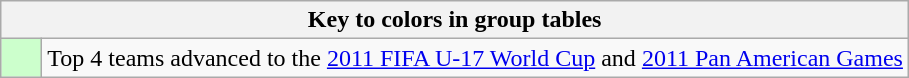<table class="wikitable" style="text-align: center;">
<tr>
<th colspan=2>Key to colors in group tables</th>
</tr>
<tr>
<td bgcolor=#ccffcc style="width: 20px;"></td>
<td align=left>Top 4 teams advanced to the <a href='#'>2011 FIFA U-17 World Cup</a> and <a href='#'>2011 Pan American Games</a></td>
</tr>
</table>
